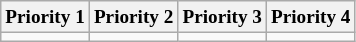<table class="wikitable" style="font-size:80%">
<tr>
<th>Priority 1</th>
<th>Priority 2</th>
<th>Priority 3</th>
<th>Priority 4</th>
</tr>
<tr>
<td valign=top></td>
<td valign=top></td>
<td valign=top></td>
<td valign=top></td>
</tr>
</table>
